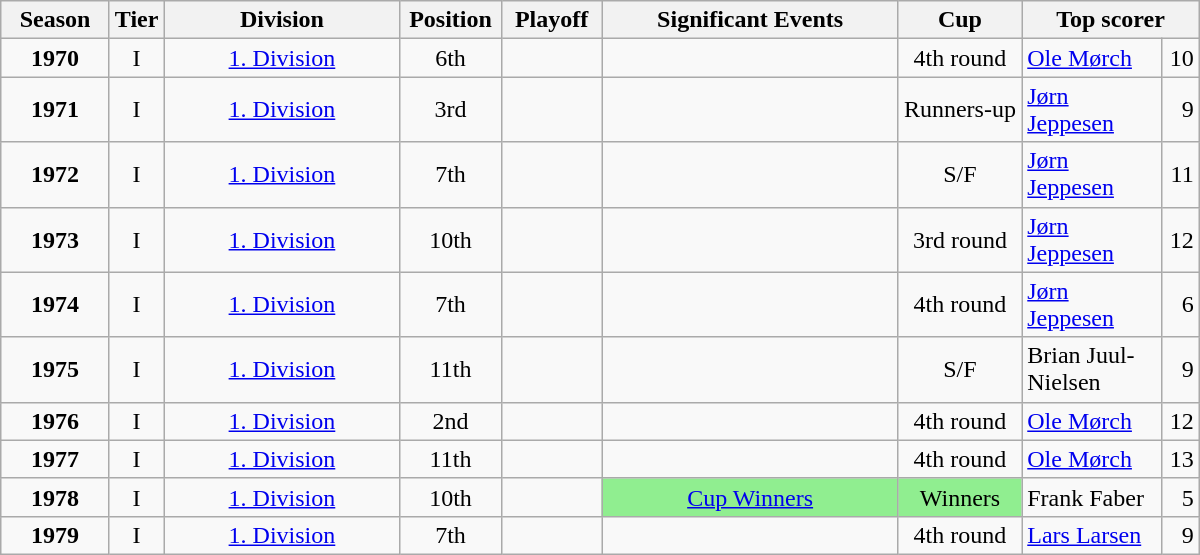<table class="wikitable"  style="text-align:center; width:800px;">
<tr>
<th style="width:65px;">Season</th>
<th style="width:25px;">Tier</th>
<th style="width:150px;">Division</th>
<th style="width:60px;">Position</th>
<th style="width:60px;">Playoff</th>
<th style="width:190px;">Significant Events</th>
<th style="width:75px;">Cup</th>
<th colspan="2" style="width:180px;">Top scorer</th>
</tr>
<tr>
<td><strong>1970</strong></td>
<td>I</td>
<td><a href='#'>1. Division</a></td>
<td>6th</td>
<td></td>
<td></td>
<td>4th round</td>
<td align=left><a href='#'>Ole Mørch</a></td>
<td align=right>10</td>
</tr>
<tr>
<td><strong>1971</strong></td>
<td>I</td>
<td><a href='#'>1. Division</a></td>
<td>3rd</td>
<td></td>
<td></td>
<td>Runners-up</td>
<td align=left><a href='#'>Jørn Jeppesen</a></td>
<td align=right>9</td>
</tr>
<tr>
<td><strong>1972</strong></td>
<td>I</td>
<td><a href='#'>1. Division</a></td>
<td>7th</td>
<td></td>
<td></td>
<td>S/F</td>
<td align=left><a href='#'>Jørn Jeppesen</a></td>
<td align=right>11</td>
</tr>
<tr>
<td><strong>1973</strong></td>
<td>I</td>
<td><a href='#'>1. Division</a></td>
<td>10th</td>
<td></td>
<td></td>
<td>3rd round</td>
<td align=left><a href='#'>Jørn Jeppesen</a></td>
<td align=right>12</td>
</tr>
<tr>
<td><strong>1974</strong></td>
<td>I</td>
<td><a href='#'>1. Division</a></td>
<td>7th</td>
<td></td>
<td></td>
<td>4th round</td>
<td align=left><a href='#'>Jørn Jeppesen</a></td>
<td align=right>6</td>
</tr>
<tr>
<td><strong>1975</strong></td>
<td>I</td>
<td><a href='#'>1. Division</a></td>
<td>11th</td>
<td></td>
<td></td>
<td>S/F</td>
<td align=left>Brian Juul-Nielsen</td>
<td align=right>9</td>
</tr>
<tr>
<td><strong>1976</strong></td>
<td>I</td>
<td><a href='#'>1. Division</a></td>
<td>2nd</td>
<td></td>
<td></td>
<td>4th round</td>
<td align=left><a href='#'>Ole Mørch</a></td>
<td align=right>12</td>
</tr>
<tr>
<td><strong>1977</strong></td>
<td>I</td>
<td><a href='#'>1. Division</a></td>
<td>11th</td>
<td></td>
<td></td>
<td>4th round</td>
<td align=left><a href='#'>Ole Mørch</a></td>
<td align=right>13</td>
</tr>
<tr>
<td><strong>1978</strong></td>
<td>I</td>
<td><a href='#'>1. Division</a></td>
<td>10th</td>
<td></td>
<td style="background: #90EE90;"><a href='#'>Cup Winners</a></td>
<td style="background: #90EE90;">Winners</td>
<td align=left>Frank Faber</td>
<td align=right>5</td>
</tr>
<tr>
<td><strong>1979</strong></td>
<td>I</td>
<td><a href='#'>1. Division</a></td>
<td>7th</td>
<td></td>
<td></td>
<td>4th round</td>
<td align=left><a href='#'>Lars Larsen</a></td>
<td align=right>9</td>
</tr>
</table>
